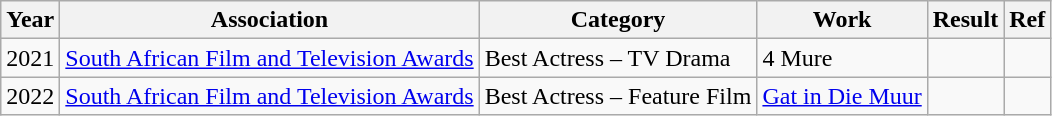<table class="wikitable sortable">
<tr>
<th>Year</th>
<th>Association</th>
<th>Category</th>
<th>Work</th>
<th>Result</th>
<th>Ref</th>
</tr>
<tr>
<td>2021</td>
<td><a href='#'>South African Film and Television Awards</a></td>
<td>Best Actress – TV Drama</td>
<td>4 Mure</td>
<td></td>
<td></td>
</tr>
<tr>
<td>2022</td>
<td><a href='#'>South African Film and Television Awards</a></td>
<td>Best Actress – Feature Film</td>
<td><a href='#'>Gat in Die Muur</a></td>
<td></td>
<td></td>
</tr>
</table>
